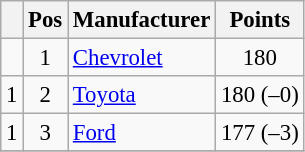<table class="wikitable" style="font-size: 95%">
<tr>
<th></th>
<th>Pos</th>
<th>Manufacturer</th>
<th>Points</th>
</tr>
<tr>
<td align="left"></td>
<td style="text-align:center;">1</td>
<td><a href='#'>Chevrolet</a></td>
<td style="text-align:center;">180</td>
</tr>
<tr>
<td align="left"> 1</td>
<td style="text-align:center;">2</td>
<td><a href='#'>Toyota</a></td>
<td style="text-align:center;">180 (–0)</td>
</tr>
<tr>
<td align="left"> 1</td>
<td style="text-align:center;">3</td>
<td><a href='#'>Ford</a></td>
<td style="text-align:center;">177 (–3)</td>
</tr>
<tr class="sortbottom">
</tr>
</table>
